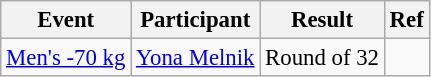<table class="wikitable" style="font-size: 95%;">
<tr>
<th>Event</th>
<th>Participant</th>
<th>Result</th>
<th>Ref</th>
</tr>
<tr>
<td><a href='#'>Men's -70 kg</a></td>
<td><a href='#'>Yona Melnik</a></td>
<td>Round of 32</td>
<td></td>
</tr>
</table>
